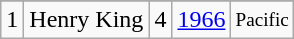<table class="wikitable">
<tr>
</tr>
<tr>
<td>1</td>
<td>Henry King</td>
<td>4</td>
<td><a href='#'>1966</a></td>
<td style="font-size:80%;">Pacific</td>
</tr>
</table>
